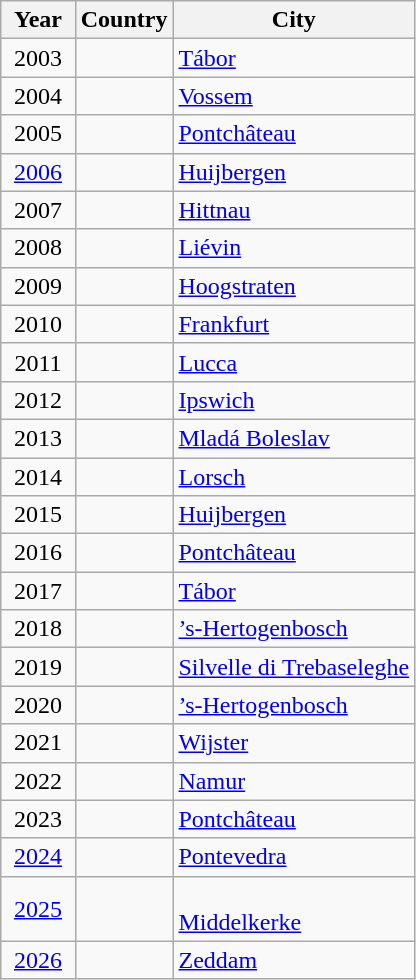<table class="wikitable">
<tr>
<th width=18%>Year</th>
<th>Country</th>
<th>City</th>
</tr>
<tr>
<td align=center>2003</td>
<td></td>
<td><a href='#'>Tábor</a></td>
</tr>
<tr>
<td align=center>2004</td>
<td></td>
<td><a href='#'>Vossem</a></td>
</tr>
<tr>
<td align=center>2005</td>
<td></td>
<td><a href='#'>Pontchâteau</a></td>
</tr>
<tr>
<td align=center><a href='#'>2006</a></td>
<td></td>
<td><a href='#'>Huijbergen</a></td>
</tr>
<tr>
<td align=center>2007</td>
<td></td>
<td><a href='#'>Hittnau</a></td>
</tr>
<tr>
<td align=center>2008</td>
<td></td>
<td><a href='#'>Liévin</a></td>
</tr>
<tr>
<td align=center>2009</td>
<td></td>
<td><a href='#'>Hoogstraten</a></td>
</tr>
<tr>
<td align=center>2010</td>
<td></td>
<td><a href='#'>Frankfurt</a></td>
</tr>
<tr>
<td align=center>2011</td>
<td></td>
<td><a href='#'>Lucca</a></td>
</tr>
<tr>
<td align=center>2012</td>
<td></td>
<td><a href='#'>Ipswich</a></td>
</tr>
<tr>
<td align=center>2013</td>
<td></td>
<td><a href='#'>Mladá Boleslav</a></td>
</tr>
<tr>
<td align=center>2014</td>
<td></td>
<td><a href='#'>Lorsch</a></td>
</tr>
<tr>
<td align=center>2015</td>
<td></td>
<td><a href='#'>Huijbergen</a></td>
</tr>
<tr>
<td align=center>2016</td>
<td></td>
<td><a href='#'>Pontchâteau</a></td>
</tr>
<tr>
<td align=center>2017</td>
<td></td>
<td><a href='#'>Tábor</a></td>
</tr>
<tr>
<td align=center>2018</td>
<td></td>
<td><a href='#'>’s-Hertogenbosch</a></td>
</tr>
<tr>
<td align=center>2019</td>
<td></td>
<td><a href='#'>Silvelle di Trebaseleghe</a></td>
</tr>
<tr>
<td align=center>2020</td>
<td></td>
<td><a href='#'>’s-Hertogenbosch</a></td>
</tr>
<tr>
<td align=center>2021</td>
<td></td>
<td><a href='#'>Wijster</a></td>
</tr>
<tr>
<td align=center>2022</td>
<td></td>
<td><a href='#'>Namur</a></td>
</tr>
<tr>
<td align=center>2023</td>
<td></td>
<td><a href='#'>Pontchâteau</a></td>
</tr>
<tr>
<td align=center><a href='#'>2024</a></td>
<td></td>
<td><a href='#'>Pontevedra</a></td>
</tr>
<tr>
<td align=center><a href='#'>2025</a></td>
<td></td>
<td><br><a href='#'>Middelkerke</a></td>
</tr>
<tr>
<td align=center><a href='#'>2026</a></td>
<td></td>
<td><a href='#'>Zeddam</a></td>
</tr>
</table>
